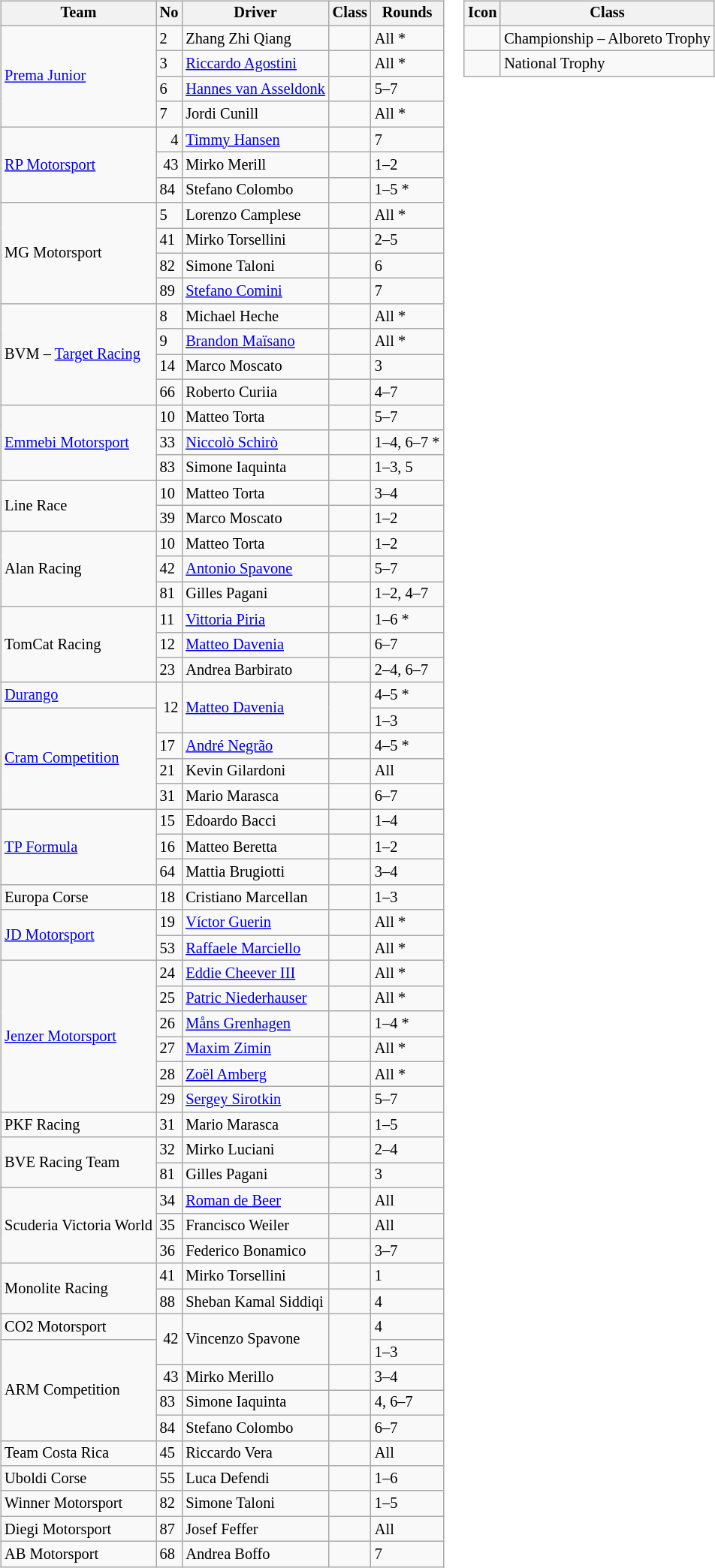<table>
<tr>
<td><br><table class="wikitable" style="font-size: 85%;">
<tr>
<th>Team</th>
<th>No</th>
<th>Driver</th>
<th>Class</th>
<th>Rounds</th>
</tr>
<tr>
<td rowspan=4> <a href='#'>Prema Junior</a></td>
<td>2</td>
<td> Zhang Zhi Qiang</td>
<td align=center></td>
<td>All *</td>
</tr>
<tr>
<td>3</td>
<td> <a href='#'>Riccardo Agostini</a></td>
<td align=center></td>
<td>All *</td>
</tr>
<tr>
<td>6</td>
<td> <a href='#'>Hannes van Asseldonk</a></td>
<td align=center></td>
<td>5–7</td>
</tr>
<tr>
<td>7</td>
<td> Jordi Cunill</td>
<td align=center></td>
<td>All *</td>
</tr>
<tr>
<td rowspan=3> <a href='#'>RP Motorsport</a></td>
<td align=right>4</td>
<td> <a href='#'>Timmy Hansen</a></td>
<td align=center></td>
<td>7</td>
</tr>
<tr>
<td align=right>43</td>
<td> Mirko Merill</td>
<td align=center></td>
<td>1–2</td>
</tr>
<tr>
<td>84</td>
<td> Stefano Colombo</td>
<td align=center></td>
<td>1–5 *</td>
</tr>
<tr>
<td rowspan=4> MG Motorsport</td>
<td>5</td>
<td> Lorenzo Camplese</td>
<td align=center></td>
<td>All *</td>
</tr>
<tr>
<td>41</td>
<td> Mirko Torsellini</td>
<td align=center></td>
<td>2–5</td>
</tr>
<tr>
<td>82</td>
<td> Simone Taloni</td>
<td align=center></td>
<td>6</td>
</tr>
<tr>
<td>89</td>
<td> <a href='#'>Stefano Comini</a></td>
<td align=center></td>
<td>7</td>
</tr>
<tr>
<td rowspan=4> BVM – <a href='#'>Target Racing</a></td>
<td>8</td>
<td> Michael Heche</td>
<td align=center></td>
<td>All *</td>
</tr>
<tr>
<td>9</td>
<td> <a href='#'>Brandon Maïsano</a></td>
<td align=center></td>
<td>All *</td>
</tr>
<tr>
<td>14</td>
<td> Marco Moscato</td>
<td align=center></td>
<td>3</td>
</tr>
<tr>
<td>66</td>
<td> Roberto Curiia</td>
<td align=center></td>
<td>4–7</td>
</tr>
<tr>
<td rowspan=3> <a href='#'>Emmebi Motorsport</a></td>
<td>10</td>
<td> Matteo Torta</td>
<td align=center></td>
<td>5–7</td>
</tr>
<tr>
<td>33</td>
<td> <a href='#'>Niccolò Schirò</a></td>
<td align=center></td>
<td>1–4, 6–7 *</td>
</tr>
<tr>
<td>83</td>
<td> Simone Iaquinta</td>
<td align=center></td>
<td>1–3, 5</td>
</tr>
<tr>
<td rowspan=2> Line Race</td>
<td>10</td>
<td> Matteo Torta</td>
<td align=center></td>
<td>3–4</td>
</tr>
<tr>
<td>39</td>
<td> Marco Moscato</td>
<td align=center></td>
<td>1–2</td>
</tr>
<tr>
<td rowspan=3> Alan Racing</td>
<td>10</td>
<td> Matteo Torta</td>
<td align=center></td>
<td>1–2</td>
</tr>
<tr>
<td>42</td>
<td> <a href='#'>Antonio Spavone</a></td>
<td align=center></td>
<td>5–7</td>
</tr>
<tr>
<td>81</td>
<td> Gilles Pagani</td>
<td align=center></td>
<td>1–2, 4–7</td>
</tr>
<tr>
<td rowspan=3> TomCat Racing</td>
<td>11</td>
<td> <a href='#'>Vittoria Piria</a></td>
<td align=center></td>
<td>1–6 *</td>
</tr>
<tr>
<td>12</td>
<td> <a href='#'>Matteo Davenia</a></td>
<td align=center></td>
<td>6–7</td>
</tr>
<tr>
<td>23</td>
<td> Andrea Barbirato</td>
<td align=center></td>
<td>2–4, 6–7</td>
</tr>
<tr>
<td> <a href='#'>Durango</a></td>
<td align=right rowspan=2>12</td>
<td rowspan=2> <a href='#'>Matteo Davenia</a></td>
<td align=center rowspan=2></td>
<td>4–5 *</td>
</tr>
<tr>
<td rowspan=4> <a href='#'>Cram Competition</a></td>
<td>1–3</td>
</tr>
<tr>
<td>17</td>
<td> <a href='#'>André Negrão</a></td>
<td align=center></td>
<td>4–5 *</td>
</tr>
<tr>
<td>21</td>
<td> Kevin Gilardoni</td>
<td align=center></td>
<td>All</td>
</tr>
<tr>
<td>31</td>
<td> Mario Marasca</td>
<td align=center></td>
<td>6–7</td>
</tr>
<tr>
<td rowspan=3> <a href='#'>TP Formula</a></td>
<td>15</td>
<td> Edoardo Bacci</td>
<td align=center></td>
<td>1–4</td>
</tr>
<tr>
<td>16</td>
<td> Matteo Beretta</td>
<td align=center></td>
<td>1–2</td>
</tr>
<tr>
<td>64</td>
<td> Mattia Brugiotti</td>
<td align=center></td>
<td>3–4</td>
</tr>
<tr>
<td> Europa Corse</td>
<td>18</td>
<td> Cristiano Marcellan</td>
<td align=center></td>
<td>1–3</td>
</tr>
<tr>
<td rowspan=2> <a href='#'>JD Motorsport</a></td>
<td>19</td>
<td> <a href='#'>Víctor Guerin</a></td>
<td align=center></td>
<td>All *</td>
</tr>
<tr>
<td>53</td>
<td> <a href='#'>Raffaele Marciello</a></td>
<td align=center></td>
<td>All *</td>
</tr>
<tr>
<td rowspan=6> <a href='#'>Jenzer Motorsport</a></td>
<td>24</td>
<td> <a href='#'>Eddie Cheever III</a></td>
<td align=center></td>
<td>All *</td>
</tr>
<tr>
<td>25</td>
<td> <a href='#'>Patric Niederhauser</a></td>
<td align=center></td>
<td>All *</td>
</tr>
<tr>
<td>26</td>
<td> <a href='#'>Måns Grenhagen</a></td>
<td align=center></td>
<td>1–4 *</td>
</tr>
<tr>
<td>27</td>
<td> <a href='#'>Maxim Zimin</a></td>
<td align=center></td>
<td>All *</td>
</tr>
<tr>
<td>28</td>
<td> <a href='#'>Zoël Amberg</a></td>
<td align=center></td>
<td>All *</td>
</tr>
<tr>
<td>29</td>
<td> <a href='#'>Sergey Sirotkin</a></td>
<td align=center></td>
<td>5–7</td>
</tr>
<tr>
<td> PKF Racing</td>
<td>31</td>
<td> Mario Marasca</td>
<td align=center></td>
<td>1–5</td>
</tr>
<tr>
<td rowspan=2> BVE Racing Team</td>
<td>32</td>
<td> Mirko Luciani</td>
<td align=center></td>
<td>2–4</td>
</tr>
<tr>
<td>81</td>
<td> Gilles Pagani</td>
<td align=center></td>
<td>3</td>
</tr>
<tr>
<td rowspan=3> Scuderia Victoria World</td>
<td>34</td>
<td> <a href='#'>Roman de Beer</a></td>
<td align=center></td>
<td>All</td>
</tr>
<tr>
<td>35</td>
<td> Francisco Weiler</td>
<td align=center></td>
<td>All</td>
</tr>
<tr>
<td>36</td>
<td> Federico Bonamico</td>
<td align=center></td>
<td>3–7</td>
</tr>
<tr>
<td rowspan=2> Monolite Racing</td>
<td>41</td>
<td> Mirko Torsellini</td>
<td align=center></td>
<td>1</td>
</tr>
<tr>
<td>88</td>
<td> Sheban Kamal Siddiqi</td>
<td align=center></td>
<td>4</td>
</tr>
<tr>
<td> CO2 Motorsport</td>
<td align=right rowspan=2>42</td>
<td rowspan=2> Vincenzo Spavone</td>
<td align=center rowspan=2></td>
<td>4</td>
</tr>
<tr>
<td rowspan=4> ARM Competition</td>
<td>1–3</td>
</tr>
<tr>
<td align=right>43</td>
<td> Mirko Merillo</td>
<td align=center></td>
<td>3–4</td>
</tr>
<tr>
<td>83</td>
<td> Simone Iaquinta</td>
<td align=center></td>
<td>4, 6–7</td>
</tr>
<tr>
<td>84</td>
<td> Stefano Colombo</td>
<td align=center></td>
<td>6–7</td>
</tr>
<tr>
<td> Team Costa Rica</td>
<td>45</td>
<td> Riccardo Vera</td>
<td align=center></td>
<td>All</td>
</tr>
<tr>
<td> Uboldi Corse</td>
<td>55</td>
<td> Luca Defendi</td>
<td align=center></td>
<td>1–6</td>
</tr>
<tr>
<td> Winner Motorsport</td>
<td>82</td>
<td> Simone Taloni</td>
<td align=center></td>
<td>1–5</td>
</tr>
<tr>
<td> Diegi Motorsport</td>
<td>87</td>
<td> Josef Feffer</td>
<td align=center></td>
<td>All</td>
</tr>
<tr>
<td> AB Motorsport</td>
<td>68</td>
<td> Andrea Boffo</td>
<td align=center></td>
<td>7</td>
</tr>
</table>
</td>
<td valign="top"><br><table class="wikitable" style="font-size: 85%;">
<tr>
<th>Icon</th>
<th>Class</th>
</tr>
<tr>
<td align=center></td>
<td>Championship – Alboreto Trophy</td>
</tr>
<tr>
<td align=center></td>
<td>National Trophy</td>
</tr>
</table>
</td>
</tr>
</table>
